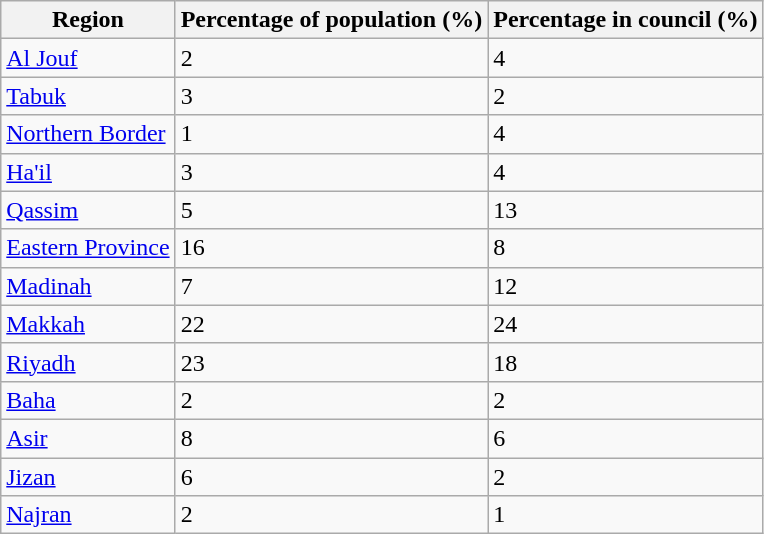<table class="wikitable">
<tr>
<th><strong>Region</strong></th>
<th><strong>Percentage of population (%)</strong></th>
<th><strong>Percentage in council (%)</strong></th>
</tr>
<tr>
<td><a href='#'>Al Jouf</a></td>
<td>2</td>
<td>4</td>
</tr>
<tr>
<td><a href='#'>Tabuk</a></td>
<td>3</td>
<td>2</td>
</tr>
<tr>
<td><a href='#'>Northern Border</a></td>
<td>1</td>
<td>4</td>
</tr>
<tr>
<td><a href='#'>Ha'il</a></td>
<td>3</td>
<td>4</td>
</tr>
<tr>
<td><a href='#'>Qassim</a></td>
<td>5</td>
<td>13</td>
</tr>
<tr>
<td><a href='#'>Eastern Province</a></td>
<td>16</td>
<td>8</td>
</tr>
<tr>
<td><a href='#'>Madinah</a></td>
<td>7</td>
<td>12</td>
</tr>
<tr>
<td><a href='#'>Makkah</a></td>
<td>22</td>
<td>24</td>
</tr>
<tr>
<td><a href='#'>Riyadh</a></td>
<td>23</td>
<td>18</td>
</tr>
<tr>
<td><a href='#'>Baha</a></td>
<td>2</td>
<td>2</td>
</tr>
<tr>
<td><a href='#'>Asir</a></td>
<td>8</td>
<td>6</td>
</tr>
<tr>
<td><a href='#'>Jizan</a></td>
<td>6</td>
<td>2</td>
</tr>
<tr>
<td><a href='#'>Najran</a></td>
<td>2</td>
<td>1</td>
</tr>
</table>
